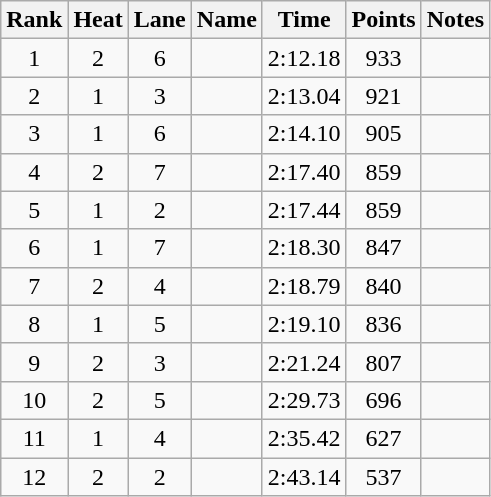<table class="wikitable sortable"  style="text-align:center">
<tr>
<th>Rank</th>
<th>Heat</th>
<th>Lane</th>
<th>Name</th>
<th>Time</th>
<th>Points</th>
<th>Notes</th>
</tr>
<tr>
<td>1</td>
<td>2</td>
<td>6</td>
<td align="left"></td>
<td>2:12.18</td>
<td>933</td>
<td></td>
</tr>
<tr>
<td>2</td>
<td>1</td>
<td>3</td>
<td align="left"></td>
<td>2:13.04</td>
<td>921</td>
<td></td>
</tr>
<tr>
<td>3</td>
<td>1</td>
<td>6</td>
<td align="left"></td>
<td>2:14.10</td>
<td>905</td>
<td></td>
</tr>
<tr>
<td>4</td>
<td>2</td>
<td>7</td>
<td align="left"></td>
<td>2:17.40</td>
<td>859</td>
<td></td>
</tr>
<tr>
<td>5</td>
<td>1</td>
<td>2</td>
<td align="left"></td>
<td>2:17.44</td>
<td>859</td>
<td></td>
</tr>
<tr>
<td>6</td>
<td>1</td>
<td>7</td>
<td align="left"></td>
<td>2:18.30</td>
<td>847</td>
<td></td>
</tr>
<tr>
<td>7</td>
<td>2</td>
<td>4</td>
<td align="left"></td>
<td>2:18.79</td>
<td>840</td>
<td></td>
</tr>
<tr>
<td>8</td>
<td>1</td>
<td>5</td>
<td align="left"></td>
<td>2:19.10</td>
<td>836</td>
<td></td>
</tr>
<tr>
<td>9</td>
<td>2</td>
<td>3</td>
<td align="left"></td>
<td>2:21.24</td>
<td>807</td>
<td></td>
</tr>
<tr>
<td>10</td>
<td>2</td>
<td>5</td>
<td align="left"></td>
<td>2:29.73</td>
<td>696</td>
<td></td>
</tr>
<tr>
<td>11</td>
<td>1</td>
<td>4</td>
<td align="left"></td>
<td>2:35.42</td>
<td>627</td>
<td></td>
</tr>
<tr>
<td>12</td>
<td>2</td>
<td>2</td>
<td align="left"></td>
<td>2:43.14</td>
<td>537</td>
<td></td>
</tr>
</table>
